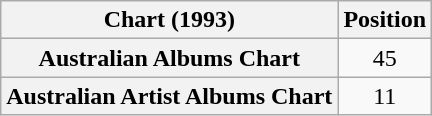<table class="wikitable sortable plainrowheaders" style="text-align:center">
<tr>
<th scope="col">Chart (1993)</th>
<th scope="col">Position</th>
</tr>
<tr>
<th scope="row">Australian Albums Chart</th>
<td>45</td>
</tr>
<tr>
<th scope="row">Australian Artist Albums Chart</th>
<td>11</td>
</tr>
</table>
